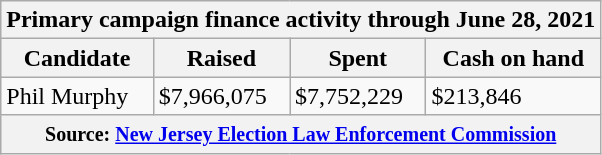<table class="wikitable sortable">
<tr>
<th colspan="4">Primary campaign finance activity through June 28, 2021</th>
</tr>
<tr>
<th>Candidate</th>
<th>Raised</th>
<th>Spent</th>
<th>Cash on hand</th>
</tr>
<tr>
<td data-sort-value="Murphy, Phil">Phil Murphy</td>
<td>$7,966,075</td>
<td>$7,752,229</td>
<td>$213,846</td>
</tr>
<tr>
<th colspan="4"><small>Source: <a href='#'>New Jersey Election Law Enforcement Commission</a></small></th>
</tr>
</table>
